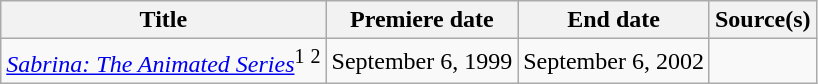<table class="wikitable sortable">
<tr>
<th>Title</th>
<th>Premiere date</th>
<th>End date</th>
<th>Source(s)</th>
</tr>
<tr>
<td><em><a href='#'>Sabrina: The Animated Series</a></em><sup>1</sup> <sup>2</sup></td>
<td>September 6, 1999</td>
<td>September 6, 2002</td>
<td></td>
</tr>
</table>
